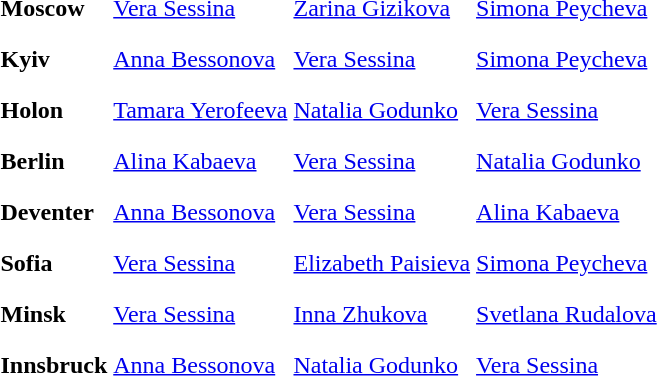<table>
<tr>
<th scope=row style="text-align:left">Moscow</th>
<td style="height:30px;"> <a href='#'>Vera Sessina</a></td>
<td style="height:30px;"> <a href='#'>Zarina Gizikova</a></td>
<td style="height:30px;"> <a href='#'>Simona Peycheva</a></td>
</tr>
<tr>
<th scope=row style="text-align:left">Kyiv</th>
<td style="height:30px;"> <a href='#'>Anna Bessonova</a></td>
<td style="height:30px;"> <a href='#'>Vera Sessina</a></td>
<td style="height:30px;"> <a href='#'>Simona Peycheva</a></td>
</tr>
<tr>
<th scope=row style="text-align:left">Holon</th>
<td style="height:30px;"> <a href='#'>Tamara Yerofeeva</a></td>
<td style="height:30px;"> <a href='#'>Natalia Godunko</a></td>
<td style="height:30px;"> <a href='#'>Vera Sessina</a></td>
</tr>
<tr>
<th scope=row style="text-align:left">Berlin</th>
<td style="height:30px;"> <a href='#'>Alina Kabaeva</a></td>
<td style="height:30px;"> <a href='#'>Vera Sessina</a></td>
<td style="height:30px;"> <a href='#'>Natalia Godunko</a></td>
</tr>
<tr>
<th scope=row style="text-align:left">Deventer</th>
<td style="height:30px;"> <a href='#'>Anna Bessonova</a></td>
<td style="height:30px;"> <a href='#'>Vera Sessina</a></td>
<td style="height:30px;"> <a href='#'>Alina Kabaeva</a></td>
</tr>
<tr>
<th scope=row style="text-align:left">Sofia</th>
<td style="height:30px;"> <a href='#'>Vera Sessina</a></td>
<td style="height:30px;"> <a href='#'>Elizabeth Paisieva</a></td>
<td style="height:30px;"> <a href='#'>Simona Peycheva</a></td>
</tr>
<tr>
<th scope=row style="text-align:left">Minsk</th>
<td style="height:30px;"> <a href='#'>Vera Sessina</a></td>
<td style="height:30px;"> <a href='#'>Inna Zhukova</a></td>
<td style="height:30px;"> <a href='#'>Svetlana Rudalova</a></td>
</tr>
<tr>
<th scope=row style="text-align:left">Innsbruck</th>
<td style="height:30px;"> <a href='#'>Anna Bessonova</a></td>
<td style="height:30px;"> <a href='#'>Natalia Godunko</a></td>
<td style="height:30px;"> <a href='#'>Vera Sessina</a></td>
</tr>
<tr>
</tr>
</table>
